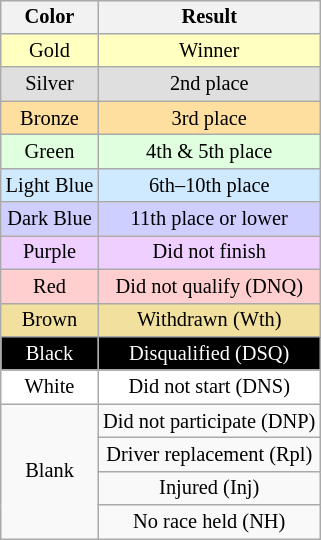<table style="margin-right:0; font-size:85%; text-align:center;" class="wikitable" align="right">
<tr>
<th>Color</th>
<th>Result</th>
</tr>
<tr style="background:#FFFFBF;">
<td>Gold</td>
<td>Winner</td>
</tr>
<tr style="background:#DFDFDF;">
<td>Silver</td>
<td>2nd place</td>
</tr>
<tr style="background:#FFDF9F;">
<td>Bronze</td>
<td>3rd place</td>
</tr>
<tr style="background:#DFFFDF;">
<td>Green</td>
<td>4th & 5th place</td>
</tr>
<tr style="background:#CFEAFF;">
<td>Light Blue</td>
<td>6th–10th place</td>
</tr>
<tr style="background:#CFCFFF;">
<td>Dark Blue</td>
<td>11th place or lower</td>
</tr>
<tr style="background:#EFCFFF;">
<td>Purple</td>
<td>Did not finish</td>
</tr>
<tr style="background:#FFCFCF;">
<td>Red</td>
<td>Did not qualify (DNQ)</td>
</tr>
<tr style="background:#F2E09F;">
<td>Brown</td>
<td>Withdrawn (Wth)</td>
</tr>
<tr style="background:#000000; color:white;">
<td>Black</td>
<td>Disqualified (DSQ)</td>
</tr>
<tr style="background:#FFFFFF;">
<td>White</td>
<td>Did not start (DNS)</td>
</tr>
<tr>
<td rowspan="4">Blank</td>
<td>Did not participate (DNP)</td>
</tr>
<tr>
<td>Driver replacement (Rpl)</td>
</tr>
<tr>
<td>Injured (Inj)</td>
</tr>
<tr>
<td>No race held (NH)</td>
</tr>
</table>
